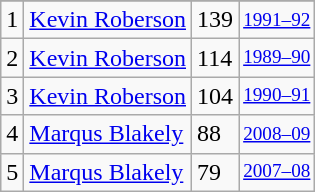<table class="wikitable">
<tr>
</tr>
<tr>
<td>1</td>
<td><a href='#'>Kevin Roberson</a></td>
<td>139</td>
<td style="font-size:80%;"><a href='#'>1991–92</a></td>
</tr>
<tr>
<td>2</td>
<td><a href='#'>Kevin Roberson</a></td>
<td>114</td>
<td style="font-size:80%;"><a href='#'>1989–90</a></td>
</tr>
<tr>
<td>3</td>
<td><a href='#'>Kevin Roberson</a></td>
<td>104</td>
<td style="font-size:80%;"><a href='#'>1990–91</a></td>
</tr>
<tr>
<td>4</td>
<td><a href='#'>Marqus Blakely</a></td>
<td>88</td>
<td style="font-size:80%;"><a href='#'>2008–09</a></td>
</tr>
<tr>
<td>5</td>
<td><a href='#'>Marqus Blakely</a></td>
<td>79</td>
<td style="font-size:80%;"><a href='#'>2007–08</a></td>
</tr>
</table>
